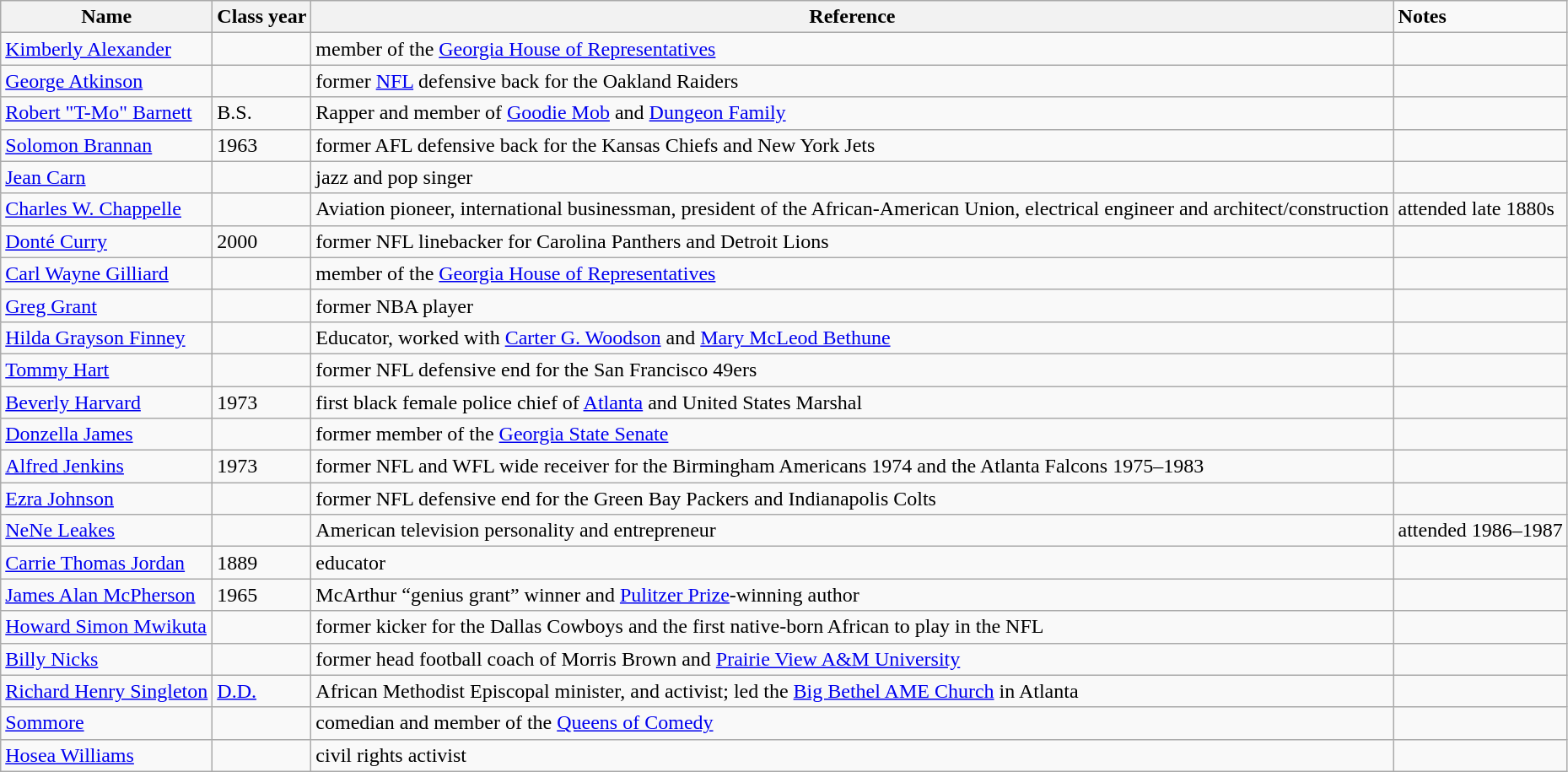<table class="wikitable sortable">
<tr>
<th>Name</th>
<th class="unsortable">Class year</th>
<th class="unsortable">Reference</th>
<td><strong>Notes</strong></td>
</tr>
<tr>
<td><a href='#'>Kimberly Alexander</a></td>
<td></td>
<td>member of the <a href='#'>Georgia House of Representatives</a></td>
<td></td>
</tr>
<tr>
<td><a href='#'>George Atkinson</a></td>
<td></td>
<td>former <a href='#'>NFL</a> defensive back for the Oakland Raiders</td>
<td></td>
</tr>
<tr>
<td><a href='#'>Robert "T-Mo" Barnett</a></td>
<td>B.S.</td>
<td>Rapper and member of <a href='#'>Goodie Mob</a> and <a href='#'>Dungeon Family</a></td>
<td></td>
</tr>
<tr>
<td><a href='#'>Solomon Brannan</a></td>
<td>1963</td>
<td>former AFL defensive back for the Kansas Chiefs and New York Jets</td>
<td></td>
</tr>
<tr>
<td><a href='#'>Jean Carn</a></td>
<td></td>
<td>jazz and pop singer</td>
<td></td>
</tr>
<tr>
<td><a href='#'>Charles W. Chappelle</a></td>
<td></td>
<td>Aviation pioneer, international businessman, president of the African-American Union, electrical engineer and architect/construction</td>
<td>attended late 1880s</td>
</tr>
<tr>
<td><a href='#'>Donté Curry</a></td>
<td>2000</td>
<td>former NFL linebacker for Carolina Panthers and Detroit Lions</td>
<td></td>
</tr>
<tr>
<td><a href='#'>Carl Wayne Gilliard</a></td>
<td></td>
<td>member of the <a href='#'>Georgia House of Representatives</a></td>
<td></td>
</tr>
<tr>
<td><a href='#'>Greg Grant</a></td>
<td></td>
<td>former NBA player</td>
<td></td>
</tr>
<tr>
<td><a href='#'>Hilda Grayson Finney</a></td>
<td></td>
<td>Educator, worked with <a href='#'>Carter G. Woodson</a> and <a href='#'>Mary McLeod Bethune</a></td>
<td></td>
</tr>
<tr>
<td><a href='#'>Tommy Hart</a></td>
<td></td>
<td>former NFL defensive end for the San Francisco 49ers</td>
<td></td>
</tr>
<tr>
<td><a href='#'>Beverly Harvard</a></td>
<td>1973</td>
<td>first black female police chief of <a href='#'>Atlanta</a> and United States Marshal</td>
<td></td>
</tr>
<tr>
<td><a href='#'>Donzella James</a></td>
<td></td>
<td>former member of the <a href='#'>Georgia State Senate</a></td>
<td></td>
</tr>
<tr>
<td><a href='#'>Alfred Jenkins</a></td>
<td>1973</td>
<td>former NFL and WFL wide receiver for the Birmingham Americans 1974 and the Atlanta Falcons 1975–1983</td>
<td></td>
</tr>
<tr>
<td><a href='#'>Ezra Johnson</a></td>
<td></td>
<td>former NFL defensive end for the Green Bay Packers and Indianapolis Colts</td>
<td></td>
</tr>
<tr>
<td><a href='#'>NeNe Leakes</a></td>
<td></td>
<td>American television personality and entrepreneur</td>
<td>attended 1986–1987</td>
</tr>
<tr>
<td><a href='#'>Carrie Thomas Jordan</a></td>
<td>1889</td>
<td>educator</td>
<td></td>
</tr>
<tr>
<td><a href='#'>James Alan McPherson</a></td>
<td>1965</td>
<td>McArthur “genius grant” winner and <a href='#'>Pulitzer Prize</a>-winning author</td>
<td></td>
</tr>
<tr>
<td><a href='#'>Howard Simon Mwikuta</a></td>
<td></td>
<td>former kicker for the Dallas Cowboys and the first native-born African to play in the NFL</td>
<td></td>
</tr>
<tr>
<td><a href='#'>Billy Nicks</a></td>
<td></td>
<td>former head football coach of Morris Brown and <a href='#'>Prairie View A&M University</a></td>
<td></td>
</tr>
<tr>
<td><a href='#'>Richard Henry Singleton</a></td>
<td><a href='#'>D.D.</a></td>
<td>African Methodist Episcopal minister, and activist; led the <a href='#'>Big Bethel AME Church</a> in Atlanta</td>
<td></td>
</tr>
<tr>
<td><a href='#'>Sommore</a></td>
<td></td>
<td>comedian and member of the <a href='#'>Queens of Comedy</a></td>
<td></td>
</tr>
<tr>
<td><a href='#'>Hosea Williams</a></td>
<td></td>
<td>civil rights activist</td>
<td></td>
</tr>
</table>
